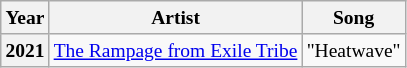<table class="wikitable mw-collapsible mw-collapsed" style="font-size:small; text-align:center">
<tr>
<th>Year</th>
<th>Artist</th>
<th>Song</th>
</tr>
<tr>
<th>2021</th>
<td><a href='#'>The Rampage from Exile Tribe</a></td>
<td>"Heatwave"</td>
</tr>
</table>
